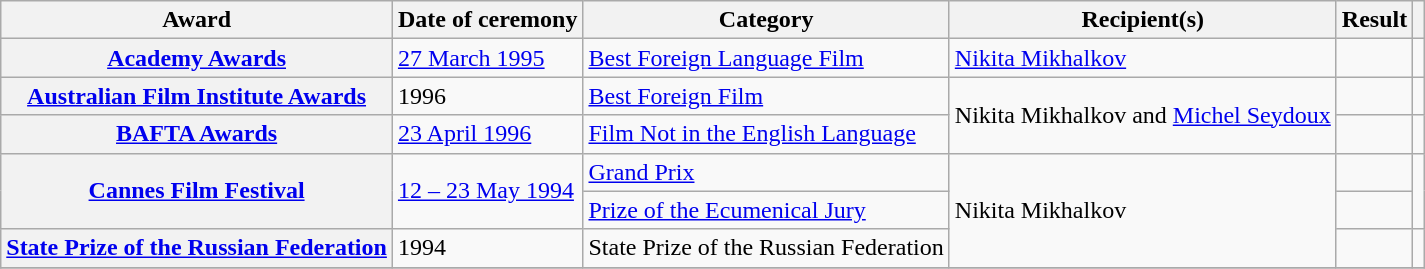<table class="wikitable plainrowheaders sortable">
<tr>
<th scope="col">Award</th>
<th scope="col">Date of ceremony</th>
<th scope="col">Category</th>
<th scope="col">Recipient(s)</th>
<th scope="col">Result</th>
<th scope="col" class="unsortable"></th>
</tr>
<tr>
<th scope="row"><a href='#'>Academy Awards</a></th>
<td><a href='#'>27 March 1995</a></td>
<td><a href='#'>Best Foreign Language Film</a></td>
<td><a href='#'>Nikita Mikhalkov</a></td>
<td></td>
<td rowspan="1"></td>
</tr>
<tr>
<th scope="row"><a href='#'>Australian Film Institute Awards</a></th>
<td>1996</td>
<td><a href='#'>Best Foreign Film</a></td>
<td rowspan="2">Nikita Mikhalkov and <a href='#'>Michel Seydoux</a></td>
<td></td>
<td rowspan="1"></td>
</tr>
<tr>
<th scope="row"><a href='#'>BAFTA Awards</a></th>
<td><a href='#'>23 April 1996</a></td>
<td><a href='#'>Film Not in the English Language</a></td>
<td></td>
<td rowspan="1"></td>
</tr>
<tr>
<th scope="row" rowspan=2><a href='#'>Cannes Film Festival</a></th>
<td rowspan="2"><a href='#'>12 – 23 May 1994</a></td>
<td><a href='#'>Grand Prix</a></td>
<td rowspan="3">Nikita Mikhalkov</td>
<td></td>
<td rowspan="2"></td>
</tr>
<tr>
<td><a href='#'>Prize of the Ecumenical Jury</a></td>
<td></td>
</tr>
<tr>
<th scope="row"><a href='#'>State Prize of the Russian Federation</a></th>
<td>1994</td>
<td>State Prize of the Russian Federation</td>
<td></td>
<td rowspan="1"></td>
</tr>
<tr>
</tr>
</table>
